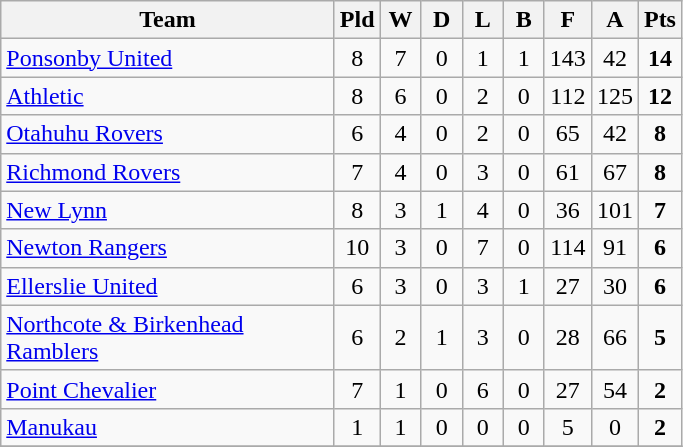<table class="wikitable" style="text-align:center;">
<tr>
<th width=215>Team</th>
<th width=20 abbr="Played">Pld</th>
<th width=20 abbr="Won">W</th>
<th width=20 abbr="Drawn">D</th>
<th width=20 abbr="Lost">L</th>
<th width=20 abbr="Bye">B</th>
<th width=20 abbr="For">F</th>
<th width=20 abbr="Against">A</th>
<th width=20 abbr="Points">Pts</th>
</tr>
<tr>
<td style="text-align:left;"><a href='#'>Ponsonby United</a></td>
<td>8</td>
<td>7</td>
<td>0</td>
<td>1</td>
<td>1</td>
<td>143</td>
<td>42</td>
<td><strong>14</strong></td>
</tr>
<tr>
<td style="text-align:left;"><a href='#'>Athletic</a></td>
<td>8</td>
<td>6</td>
<td>0</td>
<td>2</td>
<td>0</td>
<td>112</td>
<td>125</td>
<td><strong>12</strong></td>
</tr>
<tr>
<td style="text-align:left;"><a href='#'>Otahuhu Rovers</a></td>
<td>6</td>
<td>4</td>
<td>0</td>
<td>2</td>
<td>0</td>
<td>65</td>
<td>42</td>
<td><strong>8</strong></td>
</tr>
<tr>
<td style="text-align:left;"><a href='#'>Richmond Rovers</a></td>
<td>7</td>
<td>4</td>
<td>0</td>
<td>3</td>
<td>0</td>
<td>61</td>
<td>67</td>
<td><strong>8</strong></td>
</tr>
<tr>
<td style="text-align:left;"><a href='#'>New Lynn</a></td>
<td>8</td>
<td>3</td>
<td>1</td>
<td>4</td>
<td>0</td>
<td>36</td>
<td>101</td>
<td><strong>7</strong></td>
</tr>
<tr>
<td style="text-align:left;"><a href='#'>Newton Rangers</a></td>
<td>10</td>
<td>3</td>
<td>0</td>
<td>7</td>
<td>0</td>
<td>114</td>
<td>91</td>
<td><strong>6</strong></td>
</tr>
<tr>
<td style="text-align:left;"><a href='#'>Ellerslie United</a></td>
<td>6</td>
<td>3</td>
<td>0</td>
<td>3</td>
<td>1</td>
<td>27</td>
<td>30</td>
<td><strong>6</strong></td>
</tr>
<tr>
<td style="text-align:left;"><a href='#'>Northcote & Birkenhead Ramblers</a></td>
<td>6</td>
<td>2</td>
<td>1</td>
<td>3</td>
<td>0</td>
<td>28</td>
<td>66</td>
<td><strong>5</strong></td>
</tr>
<tr>
<td style="text-align:left;"><a href='#'>Point Chevalier</a></td>
<td>7</td>
<td>1</td>
<td>0</td>
<td>6</td>
<td>0</td>
<td>27</td>
<td>54</td>
<td><strong>2</strong></td>
</tr>
<tr>
<td style="text-align:left;"><a href='#'>Manukau</a></td>
<td>1</td>
<td>1</td>
<td>0</td>
<td>0</td>
<td>0</td>
<td>5</td>
<td>0</td>
<td><strong>2</strong></td>
</tr>
<tr>
</tr>
</table>
